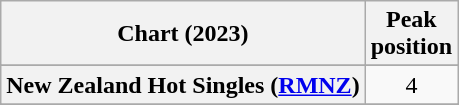<table class="wikitable sortable plainrowheaders" style="text-align:center">
<tr>
<th scope="col">Chart (2023)</th>
<th scope="col">Peak<br>position</th>
</tr>
<tr>
</tr>
<tr>
<th scope="row">New Zealand Hot Singles (<a href='#'>RMNZ</a>)</th>
<td>4</td>
</tr>
<tr>
</tr>
<tr>
</tr>
</table>
